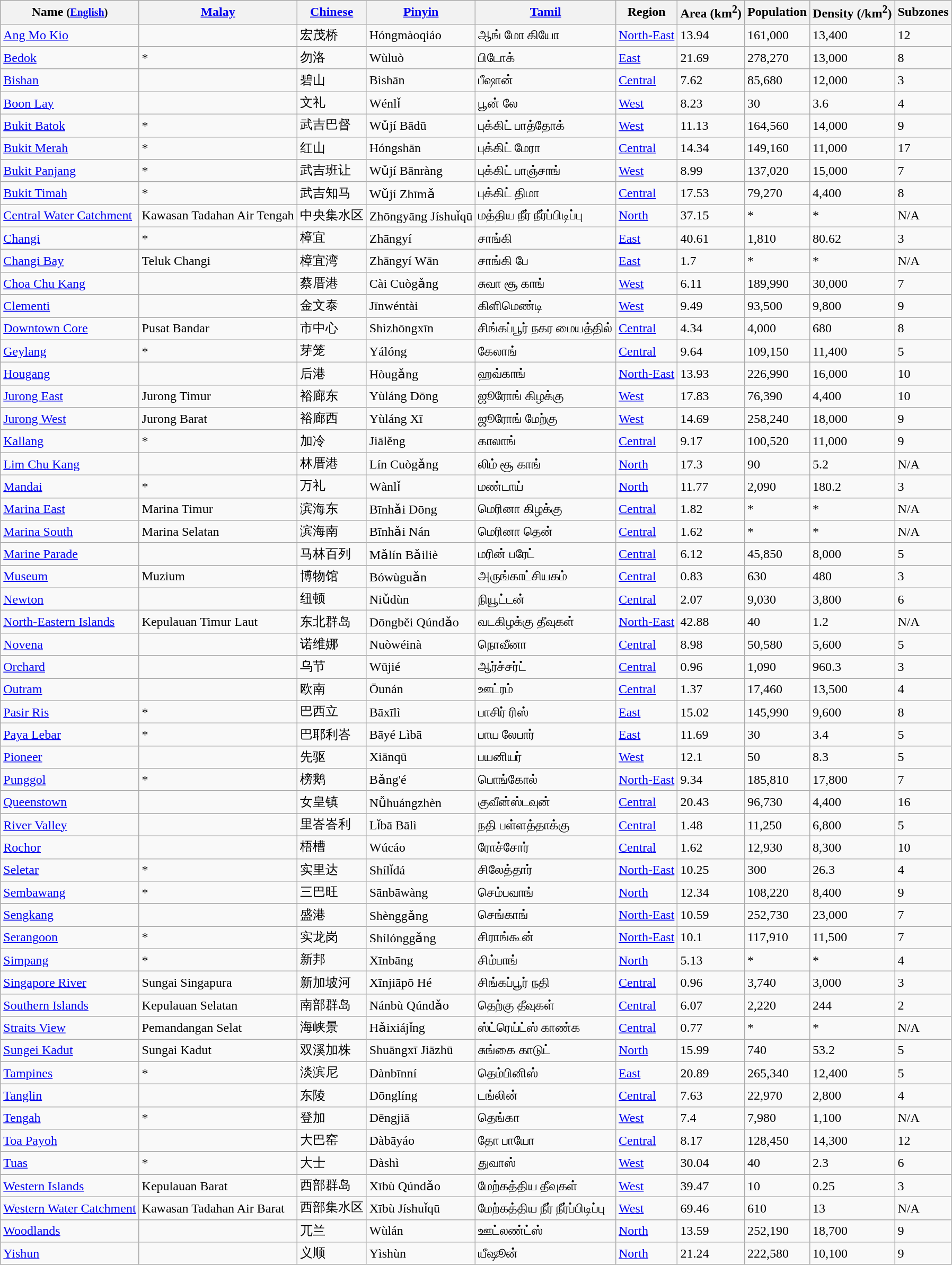<table class="wikitable sortable static-row-header-hash">
<tr>
<th>Name <small>(<a href='#'>English</a>)</small></th>
<th><a href='#'>Malay</a></th>
<th><a href='#'>Chinese</a></th>
<th><a href='#'>Pinyin</a></th>
<th><a href='#'>Tamil</a></th>
<th>Region</th>
<th>Area (km<sup>2</sup>)</th>
<th>Population</th>
<th>Density (/km<sup>2</sup>)</th>
<th>Subzones</th>
</tr>
<tr>
<td><a href='#'>Ang Mo Kio</a></td>
<td></td>
<td>宏茂桥</td>
<td>Hóngmàoqiáo</td>
<td>ஆங் மோ கியோ</td>
<td><a href='#'>North-East</a></td>
<td>13.94</td>
<td>161,000</td>
<td>13,400</td>
<td>12</td>
</tr>
<tr>
<td><a href='#'>Bedok</a></td>
<td>*</td>
<td>勿洛</td>
<td>Wùluò</td>
<td>பிடோக்</td>
<td><a href='#'>East</a></td>
<td>21.69</td>
<td>278,270</td>
<td>13,000</td>
<td>8</td>
</tr>
<tr>
<td><a href='#'>Bishan</a></td>
<td></td>
<td>碧山</td>
<td>Bìshān</td>
<td>பீஷான்</td>
<td><a href='#'>Central</a></td>
<td>7.62</td>
<td>85,680</td>
<td>12,000</td>
<td>3</td>
</tr>
<tr>
<td><a href='#'>Boon Lay</a></td>
<td></td>
<td>文礼</td>
<td>Wénlǐ</td>
<td>பூன் லே</td>
<td><a href='#'>West</a></td>
<td>8.23</td>
<td>30</td>
<td>3.6</td>
<td>4</td>
</tr>
<tr>
<td><a href='#'>Bukit Batok</a></td>
<td>*</td>
<td>武吉巴督</td>
<td>Wǔjí Bādū</td>
<td>புக்கிட் பாத்தோக்</td>
<td><a href='#'>West</a></td>
<td>11.13</td>
<td>164,560</td>
<td>14,000</td>
<td>9</td>
</tr>
<tr>
<td><a href='#'>Bukit Merah</a></td>
<td>*</td>
<td>红山</td>
<td>Hóngshān</td>
<td>புக்கிட் மேரா</td>
<td><a href='#'>Central</a></td>
<td>14.34</td>
<td>149,160</td>
<td>11,000</td>
<td>17</td>
</tr>
<tr>
<td><a href='#'>Bukit Panjang</a></td>
<td>*</td>
<td>武吉班让</td>
<td>Wǔjí Bānràng</td>
<td>புக்கிட் பாஞ்சாங்</td>
<td><a href='#'>West</a></td>
<td>8.99</td>
<td>137,020</td>
<td>15,000</td>
<td>7</td>
</tr>
<tr>
<td><a href='#'>Bukit Timah</a></td>
<td>*</td>
<td>武吉知马</td>
<td>Wǔjí Zhīmǎ</td>
<td>புக்கிட் திமா</td>
<td><a href='#'>Central</a></td>
<td>17.53</td>
<td>79,270</td>
<td>4,400</td>
<td>8</td>
</tr>
<tr>
<td><a href='#'>Central Water Catchment</a></td>
<td>Kawasan Tadahan Air Tengah</td>
<td>中央集水区</td>
<td>Zhōngyāng Jíshuǐqū</td>
<td>மத்திய நீர் நீர்ப்பிடிப்பு</td>
<td><a href='#'>North</a></td>
<td>37.15</td>
<td>*</td>
<td>*</td>
<td>N/A</td>
</tr>
<tr>
<td><a href='#'>Changi</a></td>
<td>*</td>
<td>樟宜</td>
<td>Zhāngyí</td>
<td>சாங்கி</td>
<td><a href='#'>East</a></td>
<td>40.61</td>
<td>1,810</td>
<td>80.62</td>
<td>3</td>
</tr>
<tr>
<td><a href='#'>Changi Bay</a></td>
<td>Teluk Changi</td>
<td>樟宜湾</td>
<td>Zhāngyí Wān</td>
<td>சாங்கி பே</td>
<td><a href='#'>East</a></td>
<td>1.7</td>
<td>*</td>
<td>*</td>
<td>N/A</td>
</tr>
<tr>
<td><a href='#'>Choa Chu Kang</a></td>
<td></td>
<td>蔡厝港</td>
<td>Cài Cuògǎng</td>
<td>சுவா சூ காங்</td>
<td><a href='#'>West</a></td>
<td>6.11</td>
<td>189,990</td>
<td>30,000</td>
<td>7</td>
</tr>
<tr>
<td><a href='#'>Clementi</a></td>
<td></td>
<td>金文泰</td>
<td>Jīnwéntài</td>
<td>கிளிமெண்டி</td>
<td><a href='#'>West</a></td>
<td>9.49</td>
<td>93,500</td>
<td>9,800</td>
<td>9</td>
</tr>
<tr>
<td><a href='#'>Downtown Core</a></td>
<td>Pusat Bandar</td>
<td>市中心</td>
<td>Shìzhōngxīn</td>
<td>சிங்கப்பூர் நகர மையத்தில்</td>
<td><a href='#'>Central</a></td>
<td>4.34</td>
<td>4,000</td>
<td>680</td>
<td>8</td>
</tr>
<tr>
<td><a href='#'>Geylang</a></td>
<td>*</td>
<td>芽笼</td>
<td>Yálóng</td>
<td>கேலாங்</td>
<td><a href='#'>Central</a></td>
<td>9.64</td>
<td>109,150</td>
<td>11,400</td>
<td>5</td>
</tr>
<tr>
<td><a href='#'>Hougang</a></td>
<td></td>
<td>后港</td>
<td>Hòugǎng</td>
<td>ஹவ்காங்</td>
<td><a href='#'>North-East</a></td>
<td>13.93</td>
<td>226,990</td>
<td>16,000</td>
<td>10</td>
</tr>
<tr>
<td><a href='#'>Jurong East</a></td>
<td>Jurong Timur</td>
<td>裕廊东</td>
<td>Yùláng Dōng</td>
<td>ஜூரோங் கிழக்கு</td>
<td><a href='#'>West</a></td>
<td>17.83</td>
<td>76,390</td>
<td>4,400</td>
<td>10</td>
</tr>
<tr>
<td><a href='#'>Jurong West</a></td>
<td>Jurong Barat</td>
<td>裕廊西</td>
<td>Yùláng Xī</td>
<td>ஜூரோங் மேற்கு</td>
<td><a href='#'>West</a></td>
<td>14.69</td>
<td>258,240</td>
<td>18,000</td>
<td>9</td>
</tr>
<tr>
<td><a href='#'>Kallang</a></td>
<td>*</td>
<td>加冷</td>
<td>Jiālěng</td>
<td>காலாங்</td>
<td><a href='#'>Central</a></td>
<td>9.17</td>
<td>100,520</td>
<td>11,000</td>
<td>9</td>
</tr>
<tr>
<td><a href='#'>Lim Chu Kang</a></td>
<td></td>
<td>林厝港</td>
<td>Lín Cuògǎng</td>
<td>லிம் சூ காங்</td>
<td><a href='#'>North</a></td>
<td>17.3</td>
<td>90</td>
<td>5.2</td>
<td>N/A</td>
</tr>
<tr>
<td><a href='#'>Mandai</a></td>
<td>*</td>
<td>万礼</td>
<td>Wànlǐ</td>
<td>மண்டாய்</td>
<td><a href='#'>North</a></td>
<td>11.77</td>
<td>2,090</td>
<td>180.2</td>
<td>3</td>
</tr>
<tr>
<td><a href='#'>Marina East</a></td>
<td>Marina Timur</td>
<td>滨海东</td>
<td>Bīnhǎi Dōng</td>
<td>மெரினா கிழக்கு</td>
<td><a href='#'>Central</a></td>
<td>1.82</td>
<td>*</td>
<td>*</td>
<td>N/A</td>
</tr>
<tr>
<td><a href='#'>Marina South</a></td>
<td>Marina Selatan</td>
<td>滨海南</td>
<td>Bīnhǎi Nán</td>
<td>மெரினா தென்</td>
<td><a href='#'>Central</a></td>
<td>1.62</td>
<td>*</td>
<td>*</td>
<td>N/A</td>
</tr>
<tr>
<td><a href='#'>Marine Parade</a></td>
<td></td>
<td>马林百列</td>
<td>Mǎlín Bǎiliè</td>
<td>மரின் பரேட்</td>
<td><a href='#'>Central</a></td>
<td>6.12</td>
<td>45,850</td>
<td>8,000</td>
<td>5</td>
</tr>
<tr>
<td><a href='#'>Museum</a></td>
<td>Muzium</td>
<td>博物馆</td>
<td>Bówùguǎn</td>
<td>அருங்காட்சியகம்</td>
<td><a href='#'>Central</a></td>
<td>0.83</td>
<td>630</td>
<td>480</td>
<td>3</td>
</tr>
<tr>
<td><a href='#'>Newton</a></td>
<td></td>
<td>纽顿</td>
<td>Niǔdùn</td>
<td>நியூட்டன்</td>
<td><a href='#'>Central</a></td>
<td>2.07</td>
<td>9,030</td>
<td>3,800</td>
<td>6</td>
</tr>
<tr>
<td><a href='#'>North-Eastern Islands</a></td>
<td>Kepulauan Timur Laut</td>
<td>东北群岛</td>
<td>Dōngběi Qúndǎo</td>
<td>வடகிழக்கு தீவுகள்</td>
<td><a href='#'>North-East</a></td>
<td>42.88</td>
<td>40</td>
<td>1.2</td>
<td>N/A</td>
</tr>
<tr>
<td><a href='#'>Novena</a></td>
<td></td>
<td>诺维娜</td>
<td>Nuòwéinà</td>
<td>நொவீனா</td>
<td><a href='#'>Central</a></td>
<td>8.98</td>
<td>50,580</td>
<td>5,600</td>
<td>5</td>
</tr>
<tr>
<td><a href='#'>Orchard</a></td>
<td></td>
<td>乌节</td>
<td>Wūjié</td>
<td>ஆர்ச்சர்ட்</td>
<td><a href='#'>Central</a></td>
<td>0.96</td>
<td>1,090</td>
<td>960.3</td>
<td>3</td>
</tr>
<tr>
<td><a href='#'>Outram</a></td>
<td></td>
<td>欧南</td>
<td>Ōunán</td>
<td>ஊட்ரம்</td>
<td><a href='#'>Central</a></td>
<td>1.37</td>
<td>17,460</td>
<td>13,500</td>
<td>4</td>
</tr>
<tr>
<td><a href='#'>Pasir Ris</a></td>
<td>*</td>
<td>巴西立</td>
<td>Bāxīlì</td>
<td>பாசிர் ரிஸ்</td>
<td><a href='#'>East</a></td>
<td>15.02</td>
<td>145,990</td>
<td>9,600</td>
<td>8</td>
</tr>
<tr>
<td><a href='#'>Paya Lebar</a></td>
<td>*</td>
<td>巴耶利峇</td>
<td>Bāyé Lìbā</td>
<td>பாய லேபார்</td>
<td><a href='#'>East</a></td>
<td>11.69</td>
<td>30</td>
<td>3.4</td>
<td>5</td>
</tr>
<tr>
<td><a href='#'>Pioneer</a></td>
<td></td>
<td>先驱</td>
<td>Xiānqū</td>
<td>பயனியர்</td>
<td><a href='#'>West</a></td>
<td>12.1</td>
<td>50</td>
<td>8.3</td>
<td>5</td>
</tr>
<tr>
<td><a href='#'>Punggol</a></td>
<td>*</td>
<td>榜鹅</td>
<td>Bǎng'é</td>
<td>பொங்கோல்</td>
<td><a href='#'>North-East</a></td>
<td>9.34</td>
<td>185,810</td>
<td>17,800</td>
<td>7</td>
</tr>
<tr>
<td><a href='#'>Queenstown</a></td>
<td></td>
<td>女皇镇</td>
<td>Nǚhuángzhèn</td>
<td>குவீன்ஸ்டவுன்</td>
<td><a href='#'>Central</a></td>
<td>20.43</td>
<td>96,730</td>
<td>4,400</td>
<td>16</td>
</tr>
<tr>
<td><a href='#'>River Valley</a></td>
<td></td>
<td>里峇峇利</td>
<td>Lǐbā Bālì</td>
<td>நதி பள்ளத்தாக்கு</td>
<td><a href='#'>Central</a></td>
<td>1.48</td>
<td>11,250</td>
<td>6,800</td>
<td>5</td>
</tr>
<tr>
<td><a href='#'>Rochor</a></td>
<td></td>
<td>梧槽</td>
<td>Wúcáo</td>
<td>ரோச்சோர்</td>
<td><a href='#'>Central</a></td>
<td>1.62</td>
<td>12,930</td>
<td>8,300</td>
<td>10</td>
</tr>
<tr>
<td><a href='#'>Seletar</a></td>
<td>*</td>
<td>实里达</td>
<td>Shílǐdá</td>
<td>சிலேத்தார்</td>
<td><a href='#'>North-East</a></td>
<td>10.25</td>
<td>300</td>
<td>26.3</td>
<td>4</td>
</tr>
<tr>
<td><a href='#'>Sembawang</a></td>
<td>*</td>
<td>三巴旺</td>
<td>Sānbāwàng</td>
<td>செம்பவாங்</td>
<td><a href='#'>North</a></td>
<td>12.34</td>
<td>108,220</td>
<td>8,400</td>
<td>9</td>
</tr>
<tr>
<td><a href='#'>Sengkang</a></td>
<td></td>
<td>盛港</td>
<td>Shènggǎng</td>
<td>செங்காங்</td>
<td><a href='#'>North-East</a></td>
<td>10.59</td>
<td>252,730</td>
<td>23,000</td>
<td>7</td>
</tr>
<tr>
<td><a href='#'>Serangoon</a></td>
<td>*</td>
<td>实龙岗</td>
<td>Shílónggǎng</td>
<td>சிராங்கூன்</td>
<td><a href='#'>North-East</a></td>
<td>10.1</td>
<td>117,910</td>
<td>11,500</td>
<td>7</td>
</tr>
<tr>
<td><a href='#'>Simpang</a></td>
<td>*</td>
<td>新邦</td>
<td>Xīnbāng</td>
<td>சிம்பாங்</td>
<td><a href='#'>North</a></td>
<td>5.13</td>
<td>*</td>
<td>*</td>
<td>4</td>
</tr>
<tr>
<td><a href='#'>Singapore River</a></td>
<td>Sungai Singapura</td>
<td>新加坡河</td>
<td>Xīnjiāpō Hé</td>
<td>சிங்கப்பூர் நதி</td>
<td><a href='#'>Central</a></td>
<td>0.96</td>
<td>3,740</td>
<td>3,000</td>
<td>3</td>
</tr>
<tr>
<td><a href='#'>Southern Islands</a></td>
<td>Kepulauan Selatan</td>
<td>南部群岛</td>
<td>Nánbù Qúndǎo</td>
<td>தெற்கு தீவுகள்</td>
<td><a href='#'>Central</a></td>
<td>6.07</td>
<td>2,220</td>
<td>244</td>
<td>2</td>
</tr>
<tr>
<td><a href='#'>Straits View</a></td>
<td>Pemandangan Selat</td>
<td>海峡景</td>
<td>Hǎixiájǐng</td>
<td>ஸ்ட்ரெய்ட்ஸ் காண்க</td>
<td><a href='#'>Central</a></td>
<td>0.77</td>
<td>*</td>
<td>*</td>
<td>N/A</td>
</tr>
<tr>
<td><a href='#'>Sungei Kadut</a></td>
<td>Sungai Kadut</td>
<td>双溪加株</td>
<td>Shuāngxī Jiāzhū</td>
<td>சுங்கை காடுட்</td>
<td><a href='#'>North</a></td>
<td>15.99</td>
<td>740</td>
<td>53.2</td>
<td>5</td>
</tr>
<tr>
<td><a href='#'>Tampines</a></td>
<td>*</td>
<td>淡滨尼</td>
<td>Dànbīnní</td>
<td>தெம்பினிஸ்</td>
<td><a href='#'>East</a></td>
<td>20.89</td>
<td>265,340</td>
<td>12,400</td>
<td>5</td>
</tr>
<tr>
<td><a href='#'>Tanglin</a></td>
<td></td>
<td>东陵</td>
<td>Dōnglíng</td>
<td>டங்லின்</td>
<td><a href='#'>Central</a></td>
<td>7.63</td>
<td>22,970</td>
<td>2,800</td>
<td>4</td>
</tr>
<tr>
<td><a href='#'>Tengah</a></td>
<td>*</td>
<td>登加</td>
<td>Dēngjiā</td>
<td>தெங்கா</td>
<td><a href='#'>West</a></td>
<td>7.4</td>
<td>7,980</td>
<td>1,100</td>
<td>N/A</td>
</tr>
<tr>
<td><a href='#'>Toa Payoh</a></td>
<td></td>
<td>大巴窑</td>
<td>Dàbāyáo</td>
<td>தோ பாயோ</td>
<td><a href='#'>Central</a></td>
<td>8.17</td>
<td>128,450</td>
<td>14,300</td>
<td>12</td>
</tr>
<tr>
<td><a href='#'>Tuas</a></td>
<td>*</td>
<td>大士</td>
<td>Dàshì</td>
<td>துவாஸ்</td>
<td><a href='#'>West</a></td>
<td>30.04</td>
<td>40</td>
<td>2.3</td>
<td>6</td>
</tr>
<tr>
<td><a href='#'>Western Islands</a></td>
<td>Kepulauan Barat</td>
<td>西部群岛</td>
<td>Xībù Qúndǎo</td>
<td>மேற்கத்திய தீவுகள்</td>
<td><a href='#'>West</a></td>
<td>39.47</td>
<td>10</td>
<td>0.25</td>
<td>3</td>
</tr>
<tr>
<td><a href='#'>Western Water Catchment</a></td>
<td>Kawasan Tadahan Air Barat</td>
<td>西部集水区</td>
<td>Xībù Jíshuǐqū</td>
<td>மேற்கத்திய நீர் நீர்ப்பிடிப்பு</td>
<td><a href='#'>West</a></td>
<td>69.46</td>
<td>610</td>
<td>13</td>
<td>N/A</td>
</tr>
<tr>
<td><a href='#'>Woodlands</a></td>
<td></td>
<td>兀兰</td>
<td>Wùlán</td>
<td>ஊட்லண்ட்ஸ்</td>
<td><a href='#'>North</a></td>
<td>13.59</td>
<td>252,190</td>
<td>18,700</td>
<td>9</td>
</tr>
<tr>
<td><a href='#'>Yishun</a></td>
<td></td>
<td>义顺</td>
<td>Yìshùn</td>
<td>யீஷூன்</td>
<td><a href='#'>North</a></td>
<td>21.24</td>
<td>222,580</td>
<td>10,100</td>
<td>9</td>
</tr>
</table>
